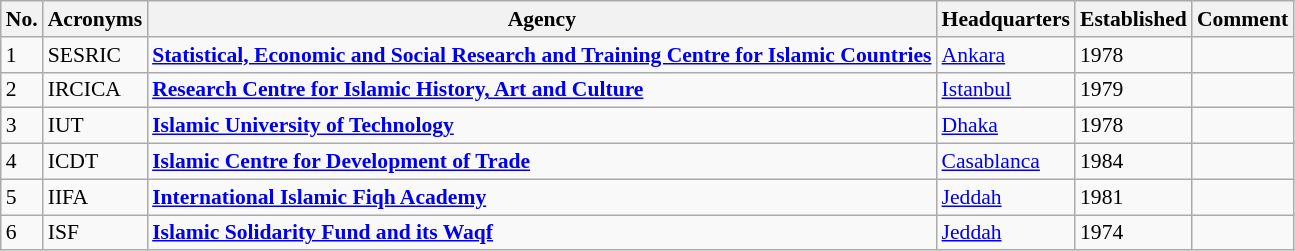<table class="wikitable sortable" style="font-size:90%; ">
<tr>
<th>No.</th>
<th>Acronyms</th>
<th>Agency</th>
<th>Headquarters</th>
<th>Established</th>
<th>Comment</th>
</tr>
<tr>
<td>1</td>
<td>SESRIC</td>
<td><strong><a href='#'>Statistical, Economic and Social Research and Training Centre for Islamic Countries</a></strong></td>
<td> <a href='#'>Ankara</a></td>
<td>1978</td>
<td></td>
</tr>
<tr>
<td>2</td>
<td>IRCICA</td>
<td><strong><a href='#'>Research Centre for Islamic History, Art and Culture</a></strong></td>
<td> <a href='#'>Istanbul</a></td>
<td>1979</td>
<td></td>
</tr>
<tr>
<td>3</td>
<td>IUT</td>
<td><strong><a href='#'>Islamic University of Technology</a></strong></td>
<td> <a href='#'>Dhaka</a></td>
<td>1978</td>
<td></td>
</tr>
<tr>
<td>4</td>
<td>ICDT</td>
<td><strong><a href='#'>Islamic Centre for Development of Trade</a></strong></td>
<td> <a href='#'>Casablanca</a></td>
<td>1984</td>
<td></td>
</tr>
<tr>
<td>5</td>
<td>IIFA</td>
<td><strong><a href='#'>International Islamic Fiqh Academy</a></strong></td>
<td> <a href='#'>Jeddah</a></td>
<td>1981</td>
<td></td>
</tr>
<tr>
<td>6</td>
<td>ISF</td>
<td><strong><a href='#'>Islamic Solidarity Fund and its Waqf</a></strong></td>
<td> <a href='#'>Jeddah</a></td>
<td>1974</td>
<td></td>
</tr>
</table>
